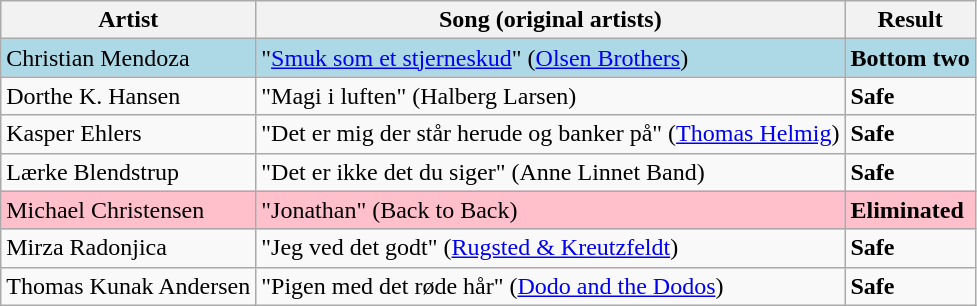<table class=wikitable>
<tr>
<th>Artist</th>
<th>Song (original artists)</th>
<th>Result</th>
</tr>
<tr style="background:lightblue;">
<td>Christian Mendoza</td>
<td>"<a href='#'>Smuk som et stjerneskud</a>" (<a href='#'>Olsen Brothers</a>)</td>
<td><strong>Bottom two</strong></td>
</tr>
<tr>
<td>Dorthe K. Hansen</td>
<td>"Magi i luften" (Halberg Larsen)</td>
<td><strong>Safe</strong></td>
</tr>
<tr>
<td>Kasper Ehlers</td>
<td>"Det er mig der står herude og banker på" (<a href='#'>Thomas Helmig</a>)</td>
<td><strong>Safe</strong></td>
</tr>
<tr>
<td>Lærke Blendstrup</td>
<td>"Det er ikke det du siger" (Anne Linnet Band)</td>
<td><strong>Safe</strong></td>
</tr>
<tr style="background:pink;">
<td>Michael Christensen</td>
<td>"Jonathan" (Back to Back)</td>
<td><strong>Eliminated</strong></td>
</tr>
<tr>
<td>Mirza Radonjica</td>
<td>"Jeg ved det godt" (<a href='#'>Rugsted & Kreutzfeldt</a>)</td>
<td><strong>Safe</strong></td>
</tr>
<tr>
<td>Thomas Kunak Andersen</td>
<td>"Pigen med det røde hår" (<a href='#'>Dodo and the Dodos</a>)</td>
<td><strong>Safe</strong></td>
</tr>
</table>
